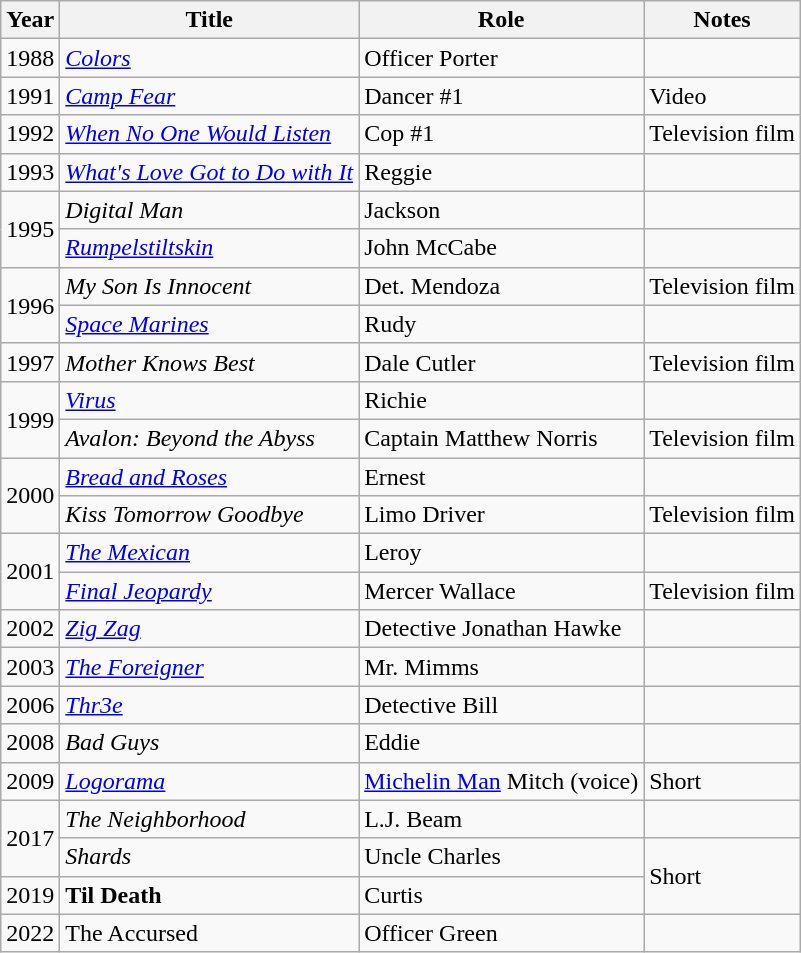<table class="wikitable plainrowheaders sortable" style="margin-right: 0;">
<tr>
<th>Year</th>
<th>Title</th>
<th>Role</th>
<th class="unsortable">Notes</th>
</tr>
<tr>
<td>1988</td>
<td><em><a href='#'>Colors</a></em></td>
<td>Officer Porter</td>
<td></td>
</tr>
<tr>
<td>1991</td>
<td><em><a href='#'>Camp Fear</a></em></td>
<td>Dancer #1</td>
<td>Video</td>
</tr>
<tr>
<td>1992</td>
<td><em><a href='#'>When No One Would Listen</a></em></td>
<td>Cop #1</td>
<td>Television film</td>
</tr>
<tr>
<td>1993</td>
<td><em><a href='#'>What's Love Got to Do with It</a></em></td>
<td>Reggie</td>
<td></td>
</tr>
<tr>
<td rowspan="2">1995</td>
<td><em>Digital Man</em></td>
<td>Jackson</td>
<td></td>
</tr>
<tr>
<td><em><a href='#'>Rumpelstiltskin</a></em></td>
<td>John McCabe</td>
<td></td>
</tr>
<tr>
<td rowspan="2">1996</td>
<td><em>My Son Is Innocent</em></td>
<td>Det. Mendoza</td>
<td>Television film</td>
</tr>
<tr>
<td><em><a href='#'>Space Marines</a></em></td>
<td>Rudy</td>
<td></td>
</tr>
<tr>
<td>1997</td>
<td><em>Mother Knows Best</em></td>
<td>Dale Cutler</td>
<td>Television film</td>
</tr>
<tr>
<td rowspan="2">1999</td>
<td><em><a href='#'>Virus</a></em></td>
<td>Richie</td>
<td></td>
</tr>
<tr>
<td><em>Avalon: Beyond the Abyss</em></td>
<td>Captain Matthew Norris</td>
<td>Television film</td>
</tr>
<tr>
<td rowspan="2">2000</td>
<td><em><a href='#'>Bread and Roses</a></em></td>
<td>Ernest</td>
<td></td>
</tr>
<tr>
<td><em>Kiss Tomorrow Goodbye</em></td>
<td>Limo Driver</td>
<td>Television film</td>
</tr>
<tr>
<td rowspan="2">2001</td>
<td><em><a href='#'>The Mexican</a></em></td>
<td>Leroy</td>
<td></td>
</tr>
<tr>
<td><em><a href='#'>Final Jeopardy</a></em></td>
<td>Mercer Wallace</td>
<td>Television film</td>
</tr>
<tr>
<td>2002</td>
<td><em><a href='#'>Zig Zag</a></em></td>
<td>Detective Jonathan Hawke</td>
<td></td>
</tr>
<tr>
<td>2003</td>
<td><em><a href='#'>The Foreigner</a></em></td>
<td>Mr. Mimms</td>
<td></td>
</tr>
<tr>
<td>2006</td>
<td><em><a href='#'>Thr3e</a></em></td>
<td>Detective Bill</td>
<td></td>
</tr>
<tr>
<td>2008</td>
<td><em>Bad Guys</em></td>
<td>Eddie</td>
<td></td>
</tr>
<tr>
<td>2009</td>
<td><em><a href='#'>Logorama</a></em></td>
<td><a href='#'>Michelin Man</a> Mitch (voice)</td>
<td>Short</td>
</tr>
<tr>
<td rowspan="2">2017</td>
<td><em>The Neighborhood</em></td>
<td>L.J. Beam</td>
<td></td>
</tr>
<tr>
<td><em>Shards</em></td>
<td>Uncle Charles</td>
<td rowspan="2">Short</td>
</tr>
<tr>
<td>2019</td>
<td><strong>Til Death<em></td>
<td>Curtis</td>
</tr>
<tr>
<td>2022</td>
<td></em>The Accursed<em></td>
<td>Officer Green</td>
<td></td>
</tr>
</table>
